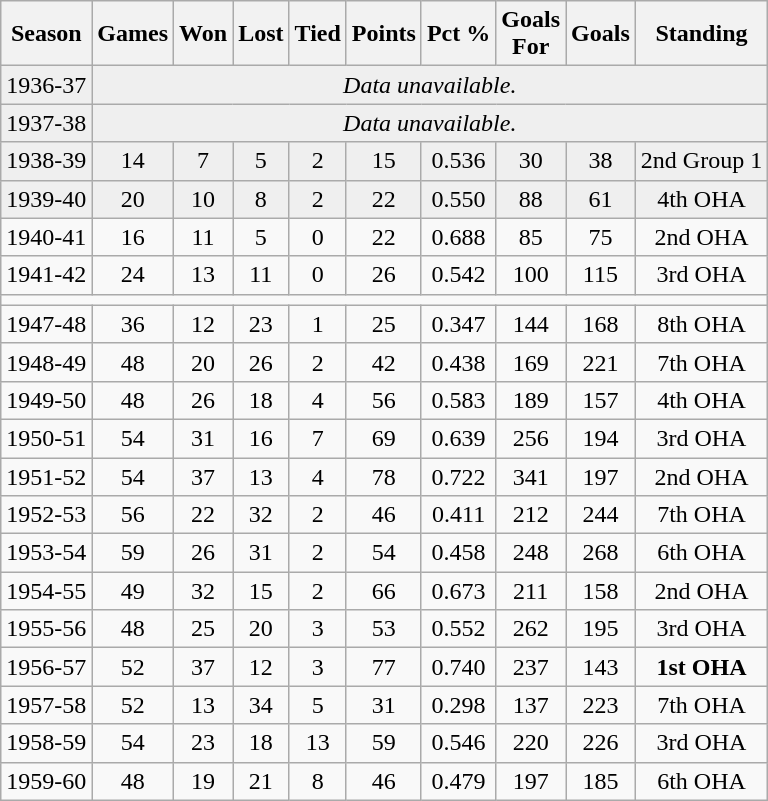<table class="wikitable" style="text-align:center">
<tr>
<th>Season</th>
<th>Games</th>
<th>Won</th>
<th>Lost</th>
<th>Tied</th>
<th>Points</th>
<th>Pct %</th>
<th>Goals<br>For</th>
<th>Goals<br></th>
<th>Standing</th>
</tr>
<tr bgcolor="#efefef">
<td>1936-37</td>
<td colspan=10><em>Data unavailable.</em></td>
</tr>
<tr bgcolor="#efefef">
<td>1937-38</td>
<td colspan=10><em>Data unavailable.</em></td>
</tr>
<tr bgcolor="#efefef">
<td>1938-39</td>
<td>14</td>
<td>7</td>
<td>5</td>
<td>2</td>
<td>15</td>
<td>0.536</td>
<td>30</td>
<td>38</td>
<td>2nd Group 1</td>
</tr>
<tr bgcolor="#efefef">
<td>1939-40</td>
<td>20</td>
<td>10</td>
<td>8</td>
<td>2</td>
<td>22</td>
<td>0.550</td>
<td>88</td>
<td>61</td>
<td>4th OHA</td>
</tr>
<tr>
<td>1940-41</td>
<td>16</td>
<td>11</td>
<td>5</td>
<td>0</td>
<td>22</td>
<td>0.688</td>
<td>85</td>
<td>75</td>
<td>2nd OHA</td>
</tr>
<tr>
<td>1941-42</td>
<td>24</td>
<td>13</td>
<td>11</td>
<td>0</td>
<td>26</td>
<td>0.542</td>
<td>100</td>
<td>115</td>
<td>3rd OHA</td>
</tr>
<tr>
<td colspan=11></td>
</tr>
<tr>
<td>1947-48</td>
<td>36</td>
<td>12</td>
<td>23</td>
<td>1</td>
<td>25</td>
<td>0.347</td>
<td>144</td>
<td>168</td>
<td>8th OHA</td>
</tr>
<tr>
<td>1948-49</td>
<td>48</td>
<td>20</td>
<td>26</td>
<td>2</td>
<td>42</td>
<td>0.438</td>
<td>169</td>
<td>221</td>
<td>7th OHA</td>
</tr>
<tr>
<td>1949-50</td>
<td>48</td>
<td>26</td>
<td>18</td>
<td>4</td>
<td>56</td>
<td>0.583</td>
<td>189</td>
<td>157</td>
<td>4th OHA</td>
</tr>
<tr>
<td>1950-51</td>
<td>54</td>
<td>31</td>
<td>16</td>
<td>7</td>
<td>69</td>
<td>0.639</td>
<td>256</td>
<td>194</td>
<td>3rd OHA</td>
</tr>
<tr>
<td>1951-52</td>
<td>54</td>
<td>37</td>
<td>13</td>
<td>4</td>
<td>78</td>
<td>0.722</td>
<td>341</td>
<td>197</td>
<td>2nd OHA</td>
</tr>
<tr>
<td>1952-53</td>
<td>56</td>
<td>22</td>
<td>32</td>
<td>2</td>
<td>46</td>
<td>0.411</td>
<td>212</td>
<td>244</td>
<td>7th OHA</td>
</tr>
<tr>
<td>1953-54</td>
<td>59</td>
<td>26</td>
<td>31</td>
<td>2</td>
<td>54</td>
<td>0.458</td>
<td>248</td>
<td>268</td>
<td>6th OHA</td>
</tr>
<tr>
<td>1954-55</td>
<td>49</td>
<td>32</td>
<td>15</td>
<td>2</td>
<td>66</td>
<td>0.673</td>
<td>211</td>
<td>158</td>
<td>2nd OHA</td>
</tr>
<tr>
<td>1955-56</td>
<td>48</td>
<td>25</td>
<td>20</td>
<td>3</td>
<td>53</td>
<td>0.552</td>
<td>262</td>
<td>195</td>
<td>3rd OHA</td>
</tr>
<tr>
<td>1956-57</td>
<td>52</td>
<td>37</td>
<td>12</td>
<td>3</td>
<td>77</td>
<td>0.740</td>
<td>237</td>
<td>143</td>
<td><strong>1st OHA</strong></td>
</tr>
<tr>
<td>1957-58</td>
<td>52</td>
<td>13</td>
<td>34</td>
<td>5</td>
<td>31</td>
<td>0.298</td>
<td>137</td>
<td>223</td>
<td>7th OHA</td>
</tr>
<tr>
<td>1958-59</td>
<td>54</td>
<td>23</td>
<td>18</td>
<td>13</td>
<td>59</td>
<td>0.546</td>
<td>220</td>
<td>226</td>
<td>3rd OHA</td>
</tr>
<tr>
<td>1959-60</td>
<td>48</td>
<td>19</td>
<td>21</td>
<td>8</td>
<td>46</td>
<td>0.479</td>
<td>197</td>
<td>185</td>
<td>6th OHA</td>
</tr>
</table>
